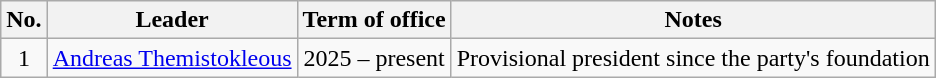<table class="wikitable" style="text-align:center;">
<tr>
<th>No.</th>
<th>Leader</th>
<th>Term of office</th>
<th>Notes</th>
</tr>
<tr>
<td>1</td>
<td><a href='#'>Andreas Themistokleous</a></td>
<td>2025 – present</td>
<td>Provisional president since the party's foundation</td>
</tr>
</table>
